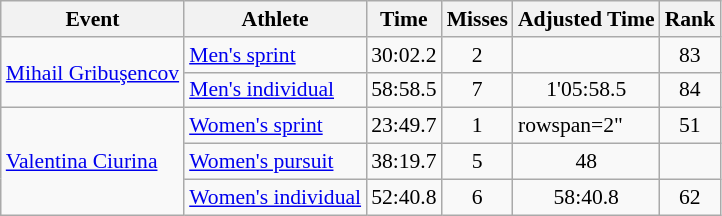<table class="wikitable" style="font-size:90%">
<tr>
<th>Event</th>
<th>Athlete</th>
<th>Time</th>
<th>Misses</th>
<th>Adjusted Time</th>
<th>Rank</th>
</tr>
<tr>
<td rowspan="2"><a href='#'>Mihail Gribuşencov</a></td>
<td><a href='#'>Men's sprint</a></td>
<td align="center">30:02.2</td>
<td align="center">2</td>
<td></td>
<td align="center">83</td>
</tr>
<tr>
<td><a href='#'>Men's individual</a></td>
<td align="center">58:58.5</td>
<td align="center">7</td>
<td align="center">1'05:58.5</td>
<td align="center">84</td>
</tr>
<tr>
<td rowspan="3"><a href='#'>Valentina Ciurina</a></td>
<td><a href='#'>Women's sprint</a></td>
<td align="center">23:49.7</td>
<td align="center">1</td>
<td>rowspan=2" </td>
<td align="center">51</td>
</tr>
<tr>
<td><a href='#'>Women's pursuit</a></td>
<td align="center">38:19.7</td>
<td align="center">5</td>
<td align="center">48</td>
</tr>
<tr>
<td><a href='#'>Women's individual</a></td>
<td align="center">52:40.8</td>
<td align="center">6</td>
<td align="center">58:40.8</td>
<td align="center">62</td>
</tr>
</table>
